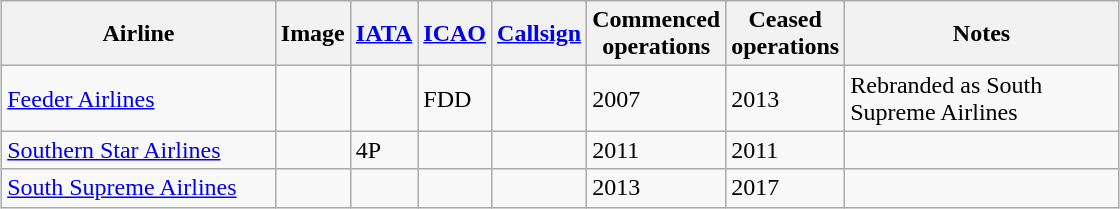<table class="wikitable sortable" style="border-collapse:collapse; margin:auto;" border="1" cellpadding="3">
<tr valign="middle">
<th style="width:175px;">Airline</th>
<th>Image</th>
<th><a href='#'>IATA</a></th>
<th><a href='#'>ICAO</a></th>
<th><a href='#'>Callsign</a></th>
<th>Commenced<br>operations</th>
<th>Ceased<br>operations</th>
<th style="width:175px;">Notes</th>
</tr>
<tr>
<td><a href='#'>Feeder Airlines</a></td>
<td></td>
<td></td>
<td>FDD</td>
<td></td>
<td>2007</td>
<td>2013</td>
<td>Rebranded as South Supreme Airlines</td>
</tr>
<tr>
<td><a href='#'>Southern Star Airlines</a></td>
<td></td>
<td>4P</td>
<td></td>
<td></td>
<td>2011</td>
<td>2011</td>
<td></td>
</tr>
<tr>
<td><a href='#'>South Supreme Airlines</a></td>
<td></td>
<td></td>
<td></td>
<td></td>
<td>2013</td>
<td>2017</td>
<td></td>
</tr>
</table>
